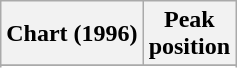<table class="wikitable sortable plainrowheaders" style="text-align:center">
<tr>
<th scope="col">Chart (1996)</th>
<th scope="col">Peak<br> position</th>
</tr>
<tr>
</tr>
<tr>
</tr>
<tr>
</tr>
<tr>
</tr>
<tr>
</tr>
<tr>
</tr>
<tr>
</tr>
</table>
